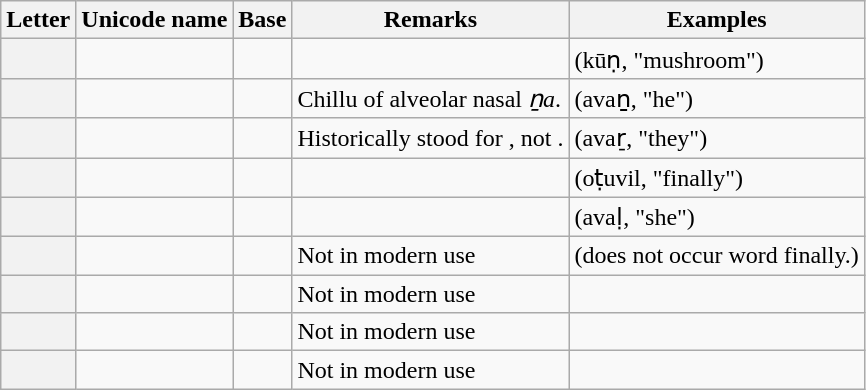<table class="wikitable" style="margin-left:30px">
<tr>
<th scope="col">Letter</th>
<th scope="col">Unicode name</th>
<th scope="col">Base</th>
<th scope="col">Remarks</th>
<th scope="col">Examples</th>
</tr>
<tr>
<th scope="row"></th>
<td></td>
<td> <strong></strong></td>
<td></td>
<td> (kūṇ, "mushroom")</td>
</tr>
<tr>
<th scope="row"></th>
<td></td>
<td> <strong></strong></td>
<td>Chillu of alveolar nasal <em>ṉa</em>.</td>
<td> (avaṉ, "he")</td>
</tr>
<tr>
<th scope="row"></th>
<td></td>
<td> <strong></strong></td>
<td>Historically stood for  , not  .</td>
<td> (avar̠, "they")</td>
</tr>
<tr>
<th scope="row"></th>
<td></td>
<td> <strong></strong></td>
<td></td>
<td> (oṭuvil, "finally")</td>
</tr>
<tr>
<th scope="row"></th>
<td></td>
<td> <strong></strong></td>
<td></td>
<td> (avaḷ, "she")</td>
</tr>
<tr>
<th scope="row"></th>
<td></td>
<td> <strong></strong></td>
<td>Not in modern use</td>
<td> (does not occur word finally.)</td>
</tr>
<tr>
<th scope="row"></th>
<td></td>
<td> <strong></strong></td>
<td>Not in modern use</td>
<td></td>
</tr>
<tr>
<th scope="row"></th>
<td></td>
<td> <strong></strong></td>
<td>Not in modern use</td>
<td></td>
</tr>
<tr>
<th scope="row"></th>
<td></td>
<td> <strong></strong></td>
<td>Not in modern use</td>
<td></td>
</tr>
</table>
